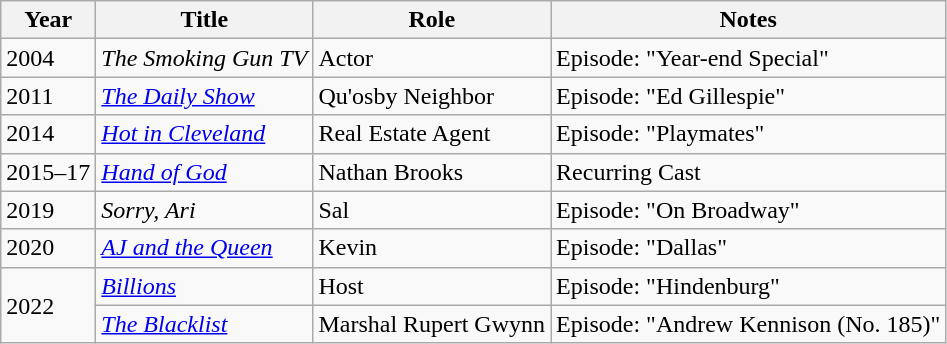<table class="wikitable sortable">
<tr>
<th>Year</th>
<th>Title</th>
<th>Role</th>
<th>Notes</th>
</tr>
<tr>
<td>2004</td>
<td><em>The Smoking Gun TV</em></td>
<td>Actor</td>
<td>Episode: "Year-end Special"</td>
</tr>
<tr>
<td>2011</td>
<td><em><a href='#'>The Daily Show</a></em></td>
<td>Qu'osby Neighbor</td>
<td>Episode: "Ed Gillespie"</td>
</tr>
<tr>
<td>2014</td>
<td><em><a href='#'>Hot in Cleveland</a></em></td>
<td>Real Estate Agent</td>
<td>Episode: "Playmates"</td>
</tr>
<tr>
<td>2015–17</td>
<td><em><a href='#'>Hand of God</a></em></td>
<td>Nathan Brooks</td>
<td>Recurring Cast</td>
</tr>
<tr>
<td>2019</td>
<td><em>Sorry, Ari</em></td>
<td>Sal</td>
<td>Episode: "On Broadway"</td>
</tr>
<tr>
<td>2020</td>
<td><em><a href='#'>AJ and the Queen</a></em></td>
<td>Kevin</td>
<td>Episode: "Dallas"</td>
</tr>
<tr>
<td rowspan=2>2022</td>
<td><em><a href='#'>Billions</a></em></td>
<td>Host</td>
<td>Episode: "Hindenburg"</td>
</tr>
<tr>
<td><em><a href='#'>The Blacklist</a></em></td>
<td>Marshal Rupert Gwynn</td>
<td>Episode: "Andrew Kennison (No. 185)"</td>
</tr>
</table>
